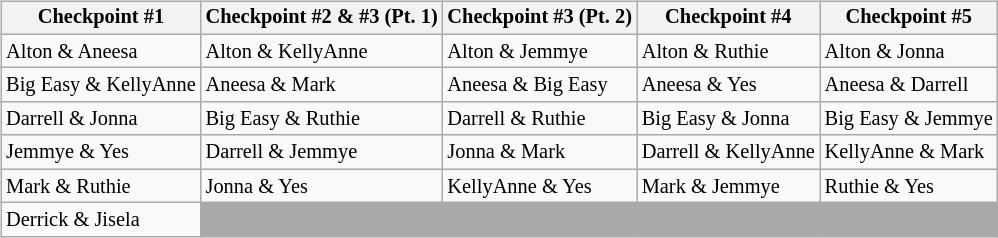<table>
<tr>
<td valign="top"><br><table class="wikitable" style="font-size:85%; white-space:nowrap">
<tr>
<th>Checkpoint #1</th>
<th>Checkpoint #2 & #3 (Pt. 1)</th>
<th>Checkpoint #3 (Pt. 2)</th>
<th>Checkpoint #4</th>
<th>Checkpoint #5</th>
</tr>
<tr>
<td>Alton & Aneesa</td>
<td>Alton & KellyAnne</td>
<td>Alton & Jemmye</td>
<td>Alton & Ruthie</td>
<td>Alton & Jonna</td>
</tr>
<tr>
<td>Big Easy & KellyAnne</td>
<td>Aneesa & Mark</td>
<td>Aneesa & Big Easy</td>
<td>Aneesa & Yes</td>
<td>Aneesa & Darrell</td>
</tr>
<tr>
<td>Darrell & Jonna</td>
<td>Big Easy & Ruthie</td>
<td>Darrell & Ruthie</td>
<td>Big Easy & Jonna</td>
<td>Big Easy & Jemmye</td>
</tr>
<tr>
<td>Jemmye & Yes</td>
<td>Darrell & Jemmye</td>
<td>Jonna & Mark</td>
<td>Darrell & KellyAnne</td>
<td>KellyAnne & Mark</td>
</tr>
<tr>
<td>Mark & Ruthie</td>
<td>Jonna & Yes</td>
<td>KellyAnne & Yes</td>
<td>Mark & Jemmye</td>
<td>Ruthie & Yes</td>
</tr>
<tr>
<td>Derrick & Jisela</td>
<td colspan="4" bgcolor="darkgray"></td>
</tr>
</table>
</td>
</tr>
</table>
